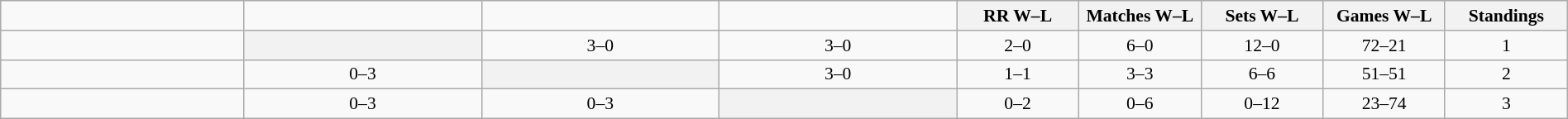<table class="wikitable" style="width: 100%; text-align:center; font-size:90%">
<tr>
<td width=166></td>
<td width=162></td>
<td width=162></td>
<td width=162></td>
<th width=80>RR W–L</th>
<th width=80>Matches W–L</th>
<th width=80>Sets W–L</th>
<th width=80>Games W–L</th>
<th width=80>Standings</th>
</tr>
<tr>
<td style="text-align:left;"></td>
<th bgcolor="ededed"></th>
<td>3–0</td>
<td>3–0</td>
<td>2–0</td>
<td>6–0</td>
<td>12–0</td>
<td>72–21</td>
<td>1</td>
</tr>
<tr>
<td style="text-align:left;"></td>
<td>0–3</td>
<th bgcolor="ededed"></th>
<td>3–0</td>
<td>1–1</td>
<td>3–3</td>
<td>6–6</td>
<td>51–51</td>
<td>2</td>
</tr>
<tr>
<td style="text-align:left;"></td>
<td>0–3</td>
<td>0–3</td>
<th bgcolor="ededed"></th>
<td>0–2</td>
<td>0–6</td>
<td>0–12</td>
<td>23–74</td>
<td>3</td>
</tr>
</table>
